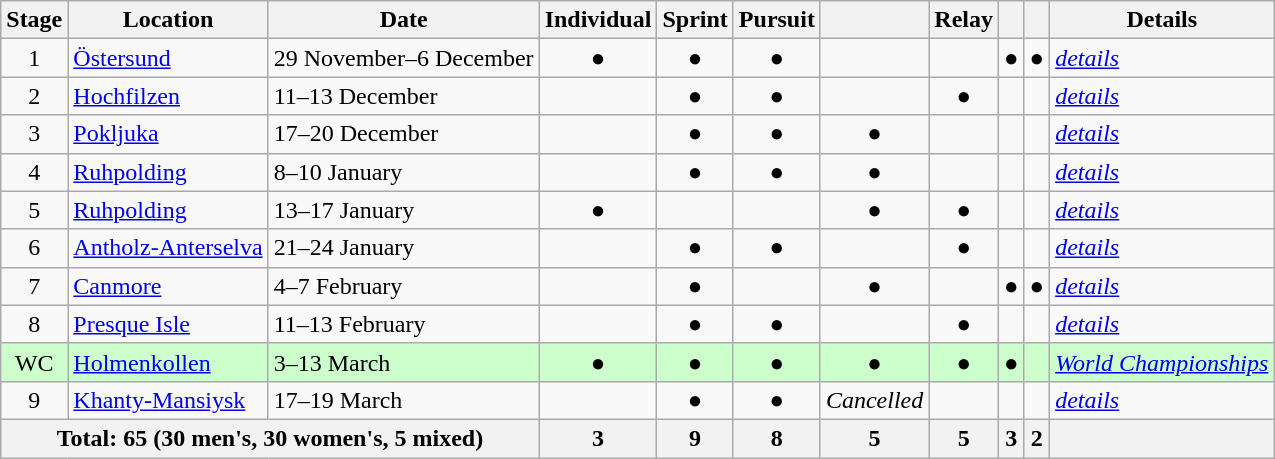<table class="wikitable" border="1">
<tr>
<th>Stage</th>
<th>Location</th>
<th>Date</th>
<th>Individual</th>
<th>Sprint</th>
<th>Pursuit</th>
<th></th>
<th>Relay</th>
<th></th>
<th></th>
<th>Details</th>
</tr>
<tr align=center>
<td>1</td>
<td align=left> <a href='#'>Östersund</a></td>
<td align=left>29 November–6 December</td>
<td>●</td>
<td>●</td>
<td>●</td>
<td></td>
<td></td>
<td>●</td>
<td>●</td>
<td align=left><a href='#'><em>details</em></a></td>
</tr>
<tr align=center>
<td>2</td>
<td align=left> <a href='#'>Hochfilzen</a></td>
<td align=left>11–13 December</td>
<td></td>
<td>●</td>
<td>●</td>
<td></td>
<td>●</td>
<td></td>
<td></td>
<td align=left><a href='#'><em>details</em></a></td>
</tr>
<tr align=center>
<td>3</td>
<td align=left> <a href='#'>Pokljuka</a></td>
<td align=left>17–20 December</td>
<td></td>
<td>●</td>
<td>●</td>
<td>●</td>
<td></td>
<td></td>
<td></td>
<td align=left><a href='#'><em>details</em></a></td>
</tr>
<tr align=center>
<td>4</td>
<td align=left> <a href='#'>Ruhpolding</a></td>
<td align=left>8–10 January</td>
<td></td>
<td>●</td>
<td>●</td>
<td>●</td>
<td></td>
<td></td>
<td></td>
<td align=left><a href='#'><em>details</em></a></td>
</tr>
<tr align=center>
<td>5</td>
<td align=left> <a href='#'>Ruhpolding</a></td>
<td align=left>13–17 January</td>
<td>●</td>
<td></td>
<td></td>
<td>●</td>
<td>●</td>
<td></td>
<td></td>
<td align=left><a href='#'><em>details</em></a></td>
</tr>
<tr align=center>
<td>6</td>
<td align=left> <a href='#'>Antholz-Anterselva</a></td>
<td align=left>21–24 January</td>
<td></td>
<td>●</td>
<td>●</td>
<td></td>
<td>●</td>
<td></td>
<td></td>
<td align=left><a href='#'><em>details</em></a></td>
</tr>
<tr align=center>
<td>7</td>
<td align=left> <a href='#'>Canmore</a></td>
<td align=left>4–7 February</td>
<td></td>
<td>●</td>
<td></td>
<td>●</td>
<td></td>
<td>●</td>
<td>●</td>
<td align=left><a href='#'><em>details</em></a></td>
</tr>
<tr align=center>
<td>8</td>
<td align=left> <a href='#'>Presque Isle</a></td>
<td align=left>11–13 February</td>
<td></td>
<td>●</td>
<td>●</td>
<td></td>
<td>●</td>
<td></td>
<td></td>
<td align=left><a href='#'><em>details</em></a></td>
</tr>
<tr align=center style="background:#ccffcc">
<td>WC</td>
<td align=left> <a href='#'>Holmenkollen</a></td>
<td align=left>3–13 March</td>
<td>●</td>
<td>●</td>
<td>●</td>
<td>●</td>
<td>●</td>
<td>●</td>
<td></td>
<td align=left><a href='#'><em>World Championships</em></a></td>
</tr>
<tr align=center>
<td>9</td>
<td align=left> <a href='#'>Khanty-Mansiysk</a></td>
<td align=left>17–19 March</td>
<td></td>
<td>●</td>
<td>●</td>
<td><em>Cancelled</em></td>
<td></td>
<td></td>
<td></td>
<td align=left><a href='#'><em>details</em></a></td>
</tr>
<tr align=center>
<th colspan="3">Total: 65 (30 men's, 30 women's, 5 mixed)</th>
<th>3</th>
<th>9</th>
<th>8</th>
<th>5</th>
<th>5</th>
<th>3</th>
<th>2</th>
<th></th>
</tr>
</table>
